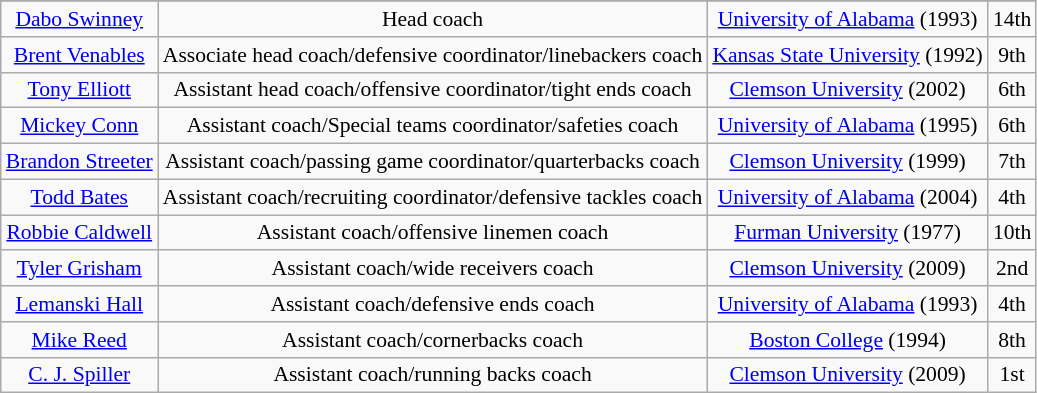<table class="wikitable" border="1" style="font-size:90%; text-align: center;">
<tr>
</tr>
<tr>
<td><a href='#'>Dabo Swinney</a></td>
<td>Head coach</td>
<td><a href='#'>University of Alabama</a> (1993)</td>
<td>14th</td>
</tr>
<tr>
<td><a href='#'>Brent Venables</a></td>
<td>Associate head coach/defensive coordinator/linebackers coach</td>
<td><a href='#'>Kansas State University</a> (1992)</td>
<td>9th</td>
</tr>
<tr>
<td><a href='#'>Tony Elliott</a></td>
<td>Assistant head coach/offensive coordinator/tight ends coach</td>
<td><a href='#'>Clemson University</a> (2002)</td>
<td>6th</td>
</tr>
<tr>
<td><a href='#'>Mickey Conn</a></td>
<td>Assistant coach/Special teams coordinator/safeties coach</td>
<td><a href='#'>University of Alabama</a> (1995)</td>
<td>6th</td>
</tr>
<tr>
<td><a href='#'>Brandon Streeter</a></td>
<td>Assistant coach/passing game coordinator/quarterbacks coach</td>
<td><a href='#'>Clemson University</a> (1999)</td>
<td>7th</td>
</tr>
<tr>
<td><a href='#'>Todd Bates</a></td>
<td align=center>Assistant coach/recruiting coordinator/defensive tackles coach</td>
<td><a href='#'>University of Alabama</a> (2004)</td>
<td>4th</td>
</tr>
<tr>
<td><a href='#'>Robbie Caldwell</a></td>
<td>Assistant coach/offensive linemen coach</td>
<td><a href='#'>Furman University</a> (1977)</td>
<td>10th</td>
</tr>
<tr>
<td><a href='#'>Tyler Grisham</a></td>
<td>Assistant coach/wide receivers coach</td>
<td><a href='#'>Clemson University</a> (2009)</td>
<td>2nd</td>
</tr>
<tr>
<td><a href='#'>Lemanski Hall</a></td>
<td>Assistant coach/defensive ends coach</td>
<td><a href='#'>University of Alabama</a> (1993)</td>
<td>4th</td>
</tr>
<tr>
<td><a href='#'>Mike Reed</a></td>
<td>Assistant coach/cornerbacks coach</td>
<td><a href='#'>Boston College</a> (1994)</td>
<td>8th</td>
</tr>
<tr>
<td><a href='#'>C. J. Spiller</a></td>
<td>Assistant coach/running backs coach</td>
<td><a href='#'>Clemson University</a> (2009)</td>
<td>1st</td>
</tr>
</table>
